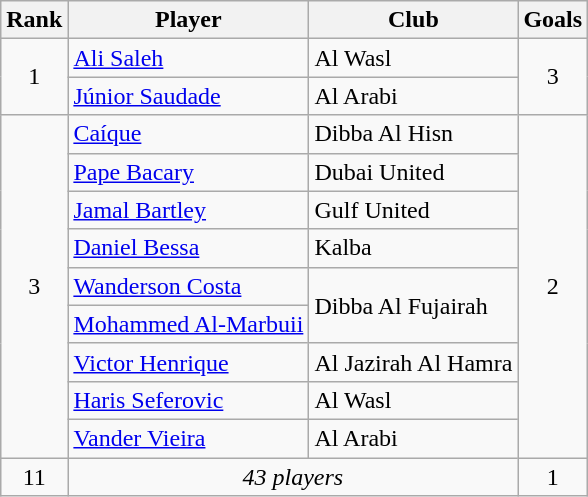<table class=wikitable>
<tr>
<th>Rank</th>
<th>Player</th>
<th>Club</th>
<th>Goals</th>
</tr>
<tr>
<td rowspan=2 align="center">1</td>
<td align=left> <a href='#'>Ali Saleh</a></td>
<td align=left>Al Wasl</td>
<td rowspan=2 align="center">3</td>
</tr>
<tr>
<td align=left> <a href='#'>Júnior Saudade</a></td>
<td align=left>Al Arabi</td>
</tr>
<tr>
<td align="center" rowspan=9>3</td>
<td align=left> <a href='#'>Caíque</a></td>
<td align=left>Dibba Al Hisn</td>
<td align="center" rowspan=9>2</td>
</tr>
<tr>
<td align=left> <a href='#'>Pape Bacary</a></td>
<td align=left>Dubai United</td>
</tr>
<tr>
<td align=left> <a href='#'>Jamal Bartley</a></td>
<td align=left>Gulf United</td>
</tr>
<tr>
<td align=left> <a href='#'>Daniel Bessa</a></td>
<td align=left>Kalba</td>
</tr>
<tr>
<td align=left> <a href='#'>Wanderson Costa</a></td>
<td align=left rowspan=2>Dibba Al Fujairah</td>
</tr>
<tr>
<td align=left> <a href='#'>Mohammed Al-Marbuii</a></td>
</tr>
<tr>
<td align=left> <a href='#'>Victor Henrique</a></td>
<td align=left>Al Jazirah Al Hamra</td>
</tr>
<tr>
<td align=left> <a href='#'>Haris Seferovic</a></td>
<td align=left>Al Wasl</td>
</tr>
<tr>
<td align=left> <a href='#'>Vander Vieira</a></td>
<td align=left>Al Arabi</td>
</tr>
<tr>
<td align="center">11</td>
<td align=center colspan=2><em>43 players</em></td>
<td align="center">1</td>
</tr>
</table>
